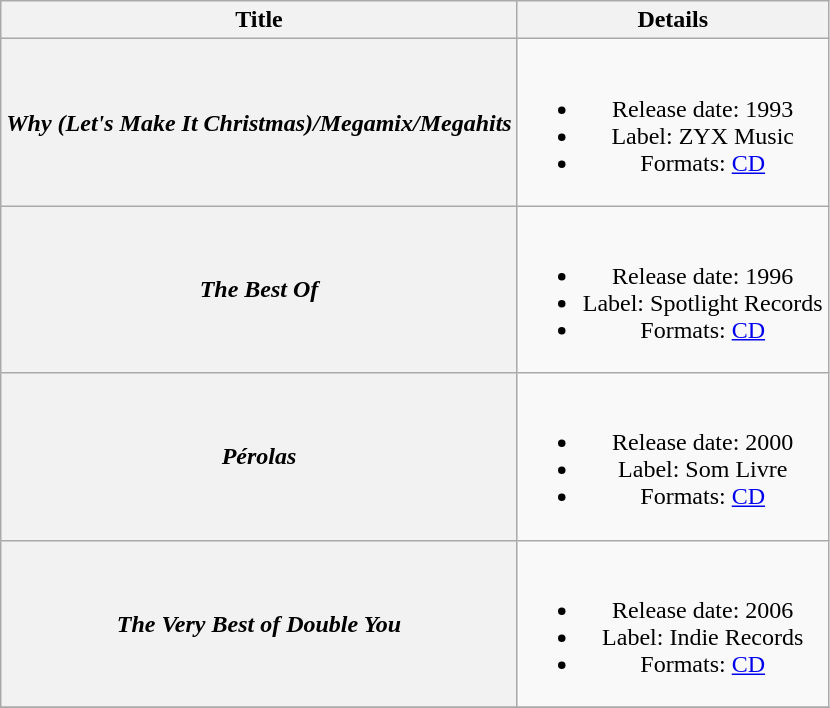<table class="wikitable plainrowheaders" style="text-align:center;">
<tr>
<th ! colspan="1">Title</th>
<th ! colspan="2">Details</th>
</tr>
<tr>
<th scope="row"><em>Why (Let's Make It Christmas)/Megamix/Megahits</em></th>
<td><br><ul><li>Release date: 1993</li><li>Label: ZYX Music</li><li>Formats: <a href='#'>CD</a></li></ul></td>
</tr>
<tr>
<th scope="row"><em>The Best Of</em></th>
<td><br><ul><li>Release date: 1996</li><li>Label: Spotlight Records</li><li>Formats: <a href='#'>CD</a></li></ul></td>
</tr>
<tr>
<th scope="row"><em>Pérolas</em></th>
<td><br><ul><li>Release date: 2000</li><li>Label: Som Livre</li><li>Formats: <a href='#'>CD</a></li></ul></td>
</tr>
<tr>
<th scope="row"><em>The Very Best of Double You</em></th>
<td><br><ul><li>Release date: 2006</li><li>Label: Indie Records</li><li>Formats: <a href='#'>CD</a></li></ul></td>
</tr>
<tr>
</tr>
</table>
